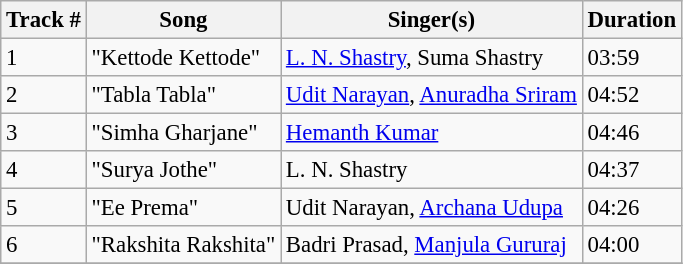<table class="wikitable" style="font-size:95%;">
<tr>
<th>Track #</th>
<th>Song</th>
<th>Singer(s)</th>
<th>Duration</th>
</tr>
<tr>
<td>1</td>
<td>"Kettode Kettode"</td>
<td><a href='#'>L. N. Shastry</a>, Suma Shastry</td>
<td>03:59</td>
</tr>
<tr>
<td>2</td>
<td>"Tabla Tabla"</td>
<td><a href='#'>Udit Narayan</a>, <a href='#'>Anuradha Sriram</a></td>
<td>04:52</td>
</tr>
<tr>
<td>3</td>
<td>"Simha Gharjane"</td>
<td><a href='#'>Hemanth Kumar</a></td>
<td>04:46</td>
</tr>
<tr>
<td>4</td>
<td>"Surya Jothe"</td>
<td>L. N. Shastry</td>
<td>04:37</td>
</tr>
<tr>
<td>5</td>
<td>"Ee Prema"</td>
<td>Udit Narayan, <a href='#'>Archana Udupa</a></td>
<td>04:26</td>
</tr>
<tr>
<td>6</td>
<td>"Rakshita Rakshita"</td>
<td>Badri Prasad, <a href='#'>Manjula Gururaj</a></td>
<td>04:00</td>
</tr>
<tr>
</tr>
</table>
